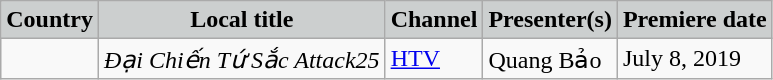<table class="wikitable sortable" style="text-align:left; font-size:100%;">
<tr>
<th scope="col" style="background:#cccfcf;">Country</th>
<th scope="col" style="background:#cccfcf;">Local title</th>
<th scope="col" style="background:#cccfcf;">Channel</th>
<th scope="col" style="background:#cccfcf;">Presenter(s)</th>
<th scope="col" style="background:#cccfcf;">Premiere date</th>
</tr>
<tr>
<td></td>
<td><em>Đại Chiến Tứ Sắc Attack25</em></td>
<td><a href='#'>HTV</a></td>
<td>Quang Bảo</td>
<td>July 8, 2019</td>
</tr>
</table>
